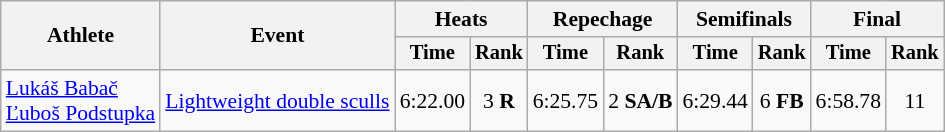<table class="wikitable" style="font-size:90%;">
<tr>
<th rowspan="2">Athlete</th>
<th rowspan="2">Event</th>
<th colspan="2">Heats</th>
<th colspan="2">Repechage</th>
<th colspan="2">Semifinals</th>
<th colspan="2">Final</th>
</tr>
<tr style="font-size:95%">
<th>Time</th>
<th>Rank</th>
<th>Time</th>
<th>Rank</th>
<th>Time</th>
<th>Rank</th>
<th>Time</th>
<th>Rank</th>
</tr>
<tr align=center>
<td align=left><a href='#'>Lukáš Babač</a><br><a href='#'>Ľuboš Podstupka</a></td>
<td align=left><a href='#'>Lightweight double sculls</a></td>
<td>6:22.00</td>
<td>3 <strong>R</strong></td>
<td>6:25.75</td>
<td>2 <strong>SA/B</strong></td>
<td>6:29.44</td>
<td>6 <strong>FB</strong></td>
<td>6:58.78</td>
<td>11</td>
</tr>
</table>
